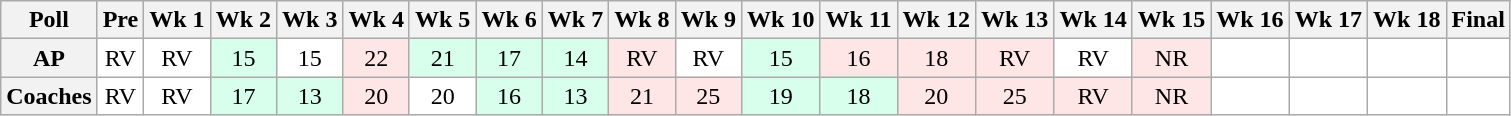<table class="wikitable" style="white-space:nowrap;">
<tr>
<th>Poll</th>
<th>Pre</th>
<th>Wk 1</th>
<th>Wk 2</th>
<th>Wk 3</th>
<th>Wk 4</th>
<th>Wk 5</th>
<th>Wk 6</th>
<th>Wk 7</th>
<th>Wk 8</th>
<th>Wk 9</th>
<th>Wk 10</th>
<th>Wk 11</th>
<th>Wk 12</th>
<th>Wk 13</th>
<th>Wk 14</th>
<th>Wk 15</th>
<th>Wk 16</th>
<th>Wk 17</th>
<th>Wk 18</th>
<th>Final</th>
</tr>
<tr style="text-align:center;">
<th>AP</th>
<td style="background:#FFF;">RV</td>
<td style="background:#FFF;">RV</td>
<td style="background:#D8FFEB;">15</td>
<td style="background:#FFF;">15</td>
<td style="background:#FFE6E6;">22</td>
<td style="background:#D8FFEB;">21</td>
<td style="background:#D8FFEB;">17</td>
<td style="background:#D8FFEB;">14</td>
<td style="background:#FFE6E6;">RV</td>
<td style="background:#FFF;">RV</td>
<td style="background:#D8FFEB;">15</td>
<td style="background:#FFE6E6;">16</td>
<td style="background:#FFE6E6;">18</td>
<td style="background:#FFE6E6;">RV</td>
<td style="background:#FFF;">RV</td>
<td style="background:#FFE6E6;">NR</td>
<td style="background:#FFF;"></td>
<td style="background:#FFF;"></td>
<td style="background:#FFF;"></td>
<td style="background:#FFF;"></td>
</tr>
<tr style="text-align:center;">
<th>Coaches</th>
<td style="background:#FFF;">RV</td>
<td style="background:#FFF;">RV</td>
<td style="background:#D8FFEB;">17</td>
<td style="background:#D8FFEB;">13</td>
<td style="background:#FFE6E6;">20</td>
<td style="background:#FFF;">20</td>
<td style="background:#D8FFEB;">16</td>
<td style="background:#D8FFEB;">13</td>
<td style="background:#FFE6E6;">21</td>
<td style="background:#FFE6E6;">25</td>
<td style="background:#D8FFEB;">19</td>
<td style="background:#D8FFEB;">18</td>
<td style="background:#FFE6E6;">20</td>
<td style="background:#FFE6E6;">25</td>
<td style="background:#FFE6E6;">RV</td>
<td style="background:#FFE6E6;">NR</td>
<td style="background:#FFF;"></td>
<td style="background:#FFF;"></td>
<td style="background:#FFF;"></td>
<td style="background:#FFF;"></td>
</tr>
</table>
